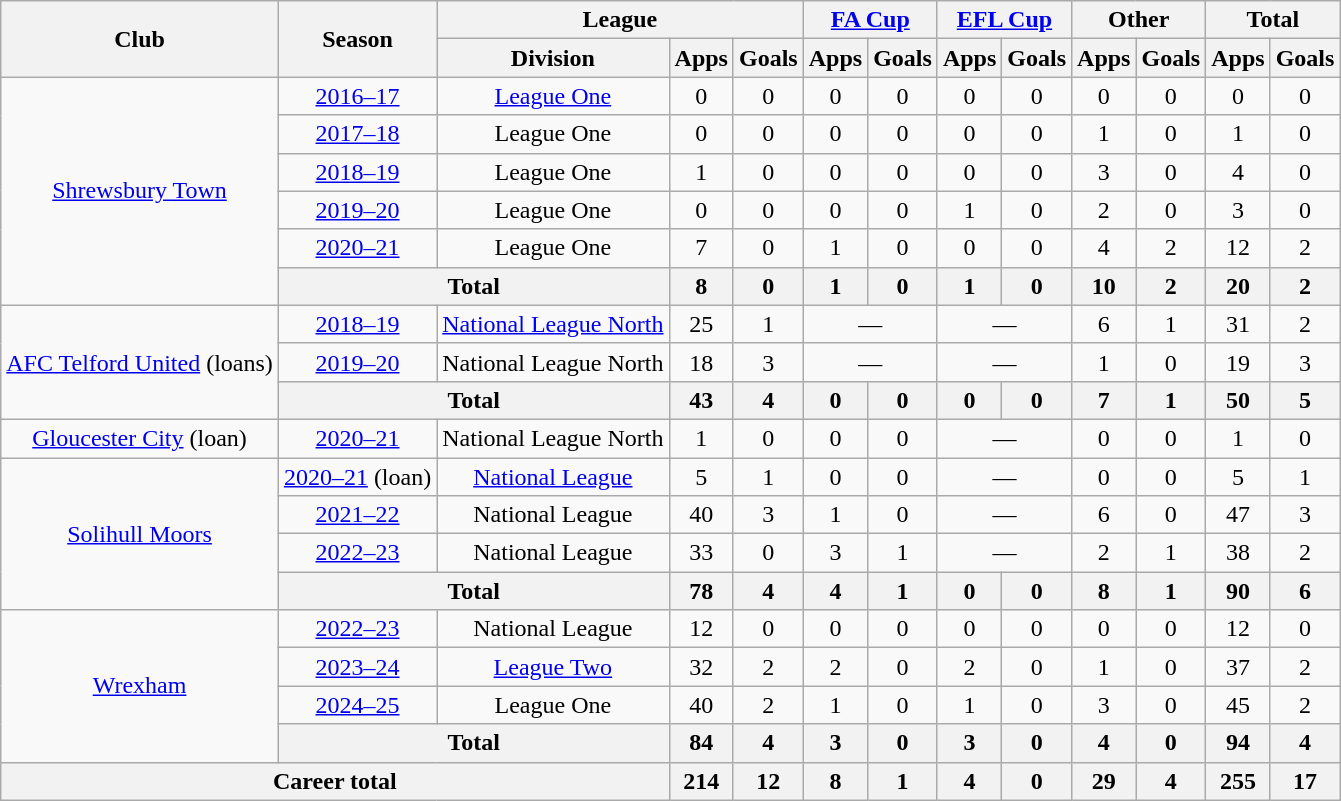<table class="wikitable" style="text-align:center">
<tr>
<th rowspan="2">Club</th>
<th rowspan="2">Season</th>
<th colspan="3">League</th>
<th colspan="2"><a href='#'>FA Cup</a></th>
<th colspan="2"><a href='#'>EFL Cup</a></th>
<th colspan="2">Other</th>
<th colspan="2">Total</th>
</tr>
<tr>
<th>Division</th>
<th>Apps</th>
<th>Goals</th>
<th>Apps</th>
<th>Goals</th>
<th>Apps</th>
<th>Goals</th>
<th>Apps</th>
<th>Goals</th>
<th>Apps</th>
<th>Goals</th>
</tr>
<tr>
<td rowspan="6"><a href='#'>Shrewsbury Town</a></td>
<td><a href='#'>2016–17</a></td>
<td><a href='#'>League One</a></td>
<td>0</td>
<td>0</td>
<td>0</td>
<td>0</td>
<td>0</td>
<td>0</td>
<td>0</td>
<td>0</td>
<td>0</td>
<td>0</td>
</tr>
<tr>
<td><a href='#'>2017–18</a></td>
<td>League One</td>
<td>0</td>
<td>0</td>
<td>0</td>
<td>0</td>
<td>0</td>
<td>0</td>
<td>1</td>
<td>0</td>
<td>1</td>
<td>0</td>
</tr>
<tr>
<td><a href='#'>2018–19</a></td>
<td>League One</td>
<td>1</td>
<td>0</td>
<td>0</td>
<td>0</td>
<td>0</td>
<td>0</td>
<td>3</td>
<td>0</td>
<td>4</td>
<td>0</td>
</tr>
<tr>
<td><a href='#'>2019–20</a></td>
<td>League One</td>
<td>0</td>
<td>0</td>
<td>0</td>
<td>0</td>
<td>1</td>
<td>0</td>
<td>2</td>
<td>0</td>
<td>3</td>
<td>0</td>
</tr>
<tr>
<td><a href='#'>2020–21</a></td>
<td>League One</td>
<td>7</td>
<td>0</td>
<td>1</td>
<td>0</td>
<td>0</td>
<td>0</td>
<td>4</td>
<td>2</td>
<td>12</td>
<td>2</td>
</tr>
<tr>
<th colspan="2">Total</th>
<th>8</th>
<th>0</th>
<th>1</th>
<th>0</th>
<th>1</th>
<th>0</th>
<th>10</th>
<th>2</th>
<th>20</th>
<th>2</th>
</tr>
<tr>
<td rowspan="3"><a href='#'>AFC Telford United</a> (loans)</td>
<td><a href='#'>2018–19</a></td>
<td><a href='#'>National League North</a></td>
<td>25</td>
<td>1</td>
<td colspan="2">—</td>
<td colspan="2">—</td>
<td>6</td>
<td>1</td>
<td>31</td>
<td>2</td>
</tr>
<tr>
<td><a href='#'>2019–20</a></td>
<td>National League North</td>
<td>18</td>
<td>3</td>
<td colspan="2">—</td>
<td colspan="2">—</td>
<td>1</td>
<td>0</td>
<td>19</td>
<td>3</td>
</tr>
<tr>
<th colspan="2">Total</th>
<th>43</th>
<th>4</th>
<th>0</th>
<th>0</th>
<th>0</th>
<th>0</th>
<th>7</th>
<th>1</th>
<th>50</th>
<th>5</th>
</tr>
<tr>
<td><a href='#'>Gloucester City</a> (loan)</td>
<td><a href='#'>2020–21</a></td>
<td>National League North</td>
<td>1</td>
<td>0</td>
<td>0</td>
<td>0</td>
<td colspan="2">—</td>
<td>0</td>
<td>0</td>
<td>1</td>
<td>0</td>
</tr>
<tr>
<td rowspan="4"><a href='#'>Solihull Moors</a></td>
<td><a href='#'>2020–21</a> (loan)</td>
<td><a href='#'>National League</a></td>
<td>5</td>
<td>1</td>
<td>0</td>
<td>0</td>
<td colspan="2">—</td>
<td>0</td>
<td>0</td>
<td>5</td>
<td>1</td>
</tr>
<tr>
<td><a href='#'>2021–22</a></td>
<td>National League</td>
<td>40</td>
<td>3</td>
<td>1</td>
<td>0</td>
<td colspan="2">—</td>
<td>6</td>
<td>0</td>
<td>47</td>
<td>3</td>
</tr>
<tr>
<td><a href='#'>2022–23</a></td>
<td>National League</td>
<td>33</td>
<td>0</td>
<td>3</td>
<td>1</td>
<td colspan="2">—</td>
<td>2</td>
<td>1</td>
<td>38</td>
<td>2</td>
</tr>
<tr>
<th colspan="2">Total</th>
<th>78</th>
<th>4</th>
<th>4</th>
<th>1</th>
<th>0</th>
<th>0</th>
<th>8</th>
<th>1</th>
<th>90</th>
<th>6</th>
</tr>
<tr>
<td rowspan="4"><a href='#'>Wrexham</a></td>
<td><a href='#'>2022–23</a></td>
<td>National League</td>
<td>12</td>
<td>0</td>
<td>0</td>
<td>0</td>
<td>0</td>
<td>0</td>
<td>0</td>
<td>0</td>
<td>12</td>
<td>0</td>
</tr>
<tr>
<td><a href='#'>2023–24</a></td>
<td><a href='#'>League Two</a></td>
<td>32</td>
<td>2</td>
<td>2</td>
<td>0</td>
<td>2</td>
<td>0</td>
<td>1</td>
<td>0</td>
<td>37</td>
<td>2</td>
</tr>
<tr>
<td><a href='#'>2024–25</a></td>
<td>League One</td>
<td>40</td>
<td>2</td>
<td>1</td>
<td>0</td>
<td>1</td>
<td>0</td>
<td>3</td>
<td>0</td>
<td>45</td>
<td>2</td>
</tr>
<tr>
<th colspan="2">Total</th>
<th>84</th>
<th>4</th>
<th>3</th>
<th>0</th>
<th>3</th>
<th>0</th>
<th>4</th>
<th>0</th>
<th>94</th>
<th>4</th>
</tr>
<tr>
<th colspan="3">Career total</th>
<th>214</th>
<th>12</th>
<th>8</th>
<th>1</th>
<th>4</th>
<th>0</th>
<th>29</th>
<th>4</th>
<th>255</th>
<th>17</th>
</tr>
</table>
